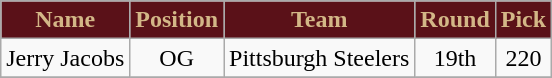<table class="wikitable" style="text-align: center;">
<tr>
<th style="background:#5a1118; color:#d3b787;">Name</th>
<th style="background:#5a1118; color:#d3b787;">Position</th>
<th style="background:#5a1118; color:#d3b787;">Team</th>
<th style="background:#5a1118; color:#d3b787;">Round</th>
<th style="background:#5a1118; color:#d3b787;">Pick</th>
</tr>
<tr>
<td>Jerry Jacobs</td>
<td>OG</td>
<td>Pittsburgh Steelers</td>
<td>19th</td>
<td>220</td>
</tr>
<tr>
</tr>
</table>
